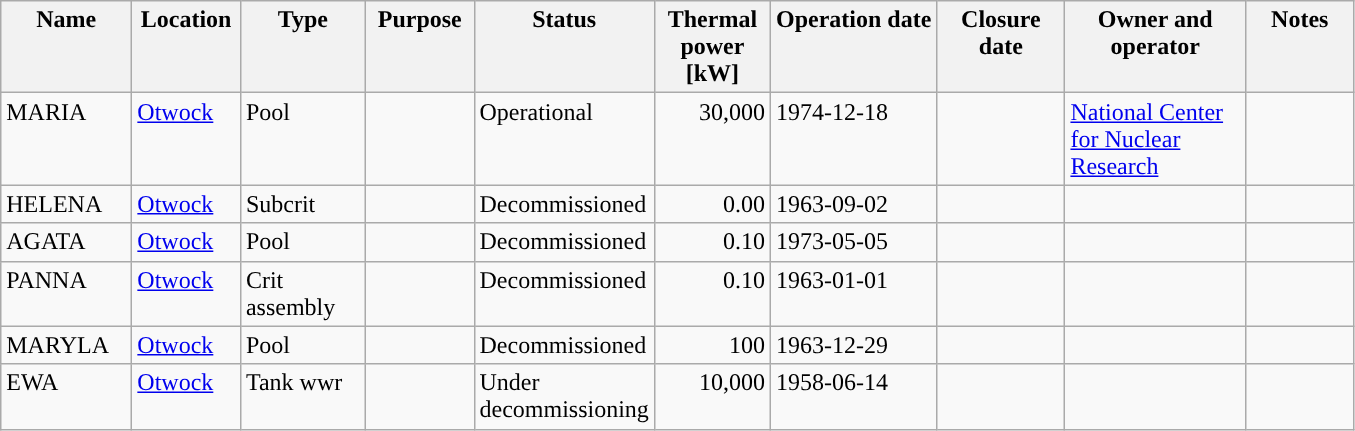<table class="wikitable" >
<tr valign="top">
<th width="80">Name</th>
<th width="65">Location</th>
<th width="76">Type</th>
<th width="65">Purpose</th>
<th width="91">Status</th>
<th width="70“">Thermal power [kW]</th>
<th width=„67“>Operation date</th>
<th width="78“">Closure date</th>
<th width="113“">Owner and operator</th>
<th width="65">Notes</th>
</tr>
<tr valign="top">
<td>MARIA</td>
<td><a href='#'>Otwock</a></td>
<td>Pool</td>
<td></td>
<td>Operational</td>
<td align="right">30,000</td>
<td>1974-12-18</td>
<td></td>
<td><a href='#'>National Center for Nuclear Research</a></td>
<td></td>
</tr>
<tr valign="top">
<td>HELENA</td>
<td><a href='#'>Otwock</a></td>
<td>Subcrit</td>
<td></td>
<td>Decommissioned</td>
<td align="right">0.00</td>
<td>1963-09-02</td>
<td></td>
<td></td>
<td></td>
</tr>
<tr valign="top">
<td>AGATA</td>
<td><a href='#'>Otwock</a></td>
<td>Pool</td>
<td></td>
<td>Decommissioned</td>
<td align="right">0.10</td>
<td>1973-05-05</td>
<td></td>
<td></td>
<td></td>
</tr>
<tr valign="top">
<td>PANNA</td>
<td><a href='#'>Otwock</a></td>
<td>Crit assembly</td>
<td></td>
<td>Decommissioned</td>
<td align="right">0.10</td>
<td>1963-01-01</td>
<td></td>
<td></td>
<td></td>
</tr>
<tr valign="top">
<td>MARYLA</td>
<td><a href='#'>Otwock</a></td>
<td>Pool</td>
<td></td>
<td>Decommissioned</td>
<td align="right">100</td>
<td>1963-12-29</td>
<td></td>
<td></td>
<td></td>
</tr>
<tr valign="top">
<td>EWA</td>
<td><a href='#'>Otwock</a></td>
<td>Tank wwr</td>
<td></td>
<td>Under decommissioning</td>
<td align="right">10,000</td>
<td>1958-06-14</td>
<td></td>
<td></td>
<td></td>
</tr>
</table>
